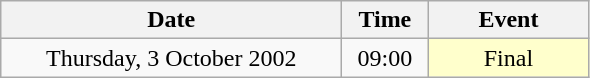<table class = "wikitable" style="text-align:center;">
<tr>
<th width=220>Date</th>
<th width=50>Time</th>
<th width=100>Event</th>
</tr>
<tr>
<td>Thursday, 3 October 2002</td>
<td>09:00</td>
<td bgcolor=ffffcc>Final</td>
</tr>
</table>
